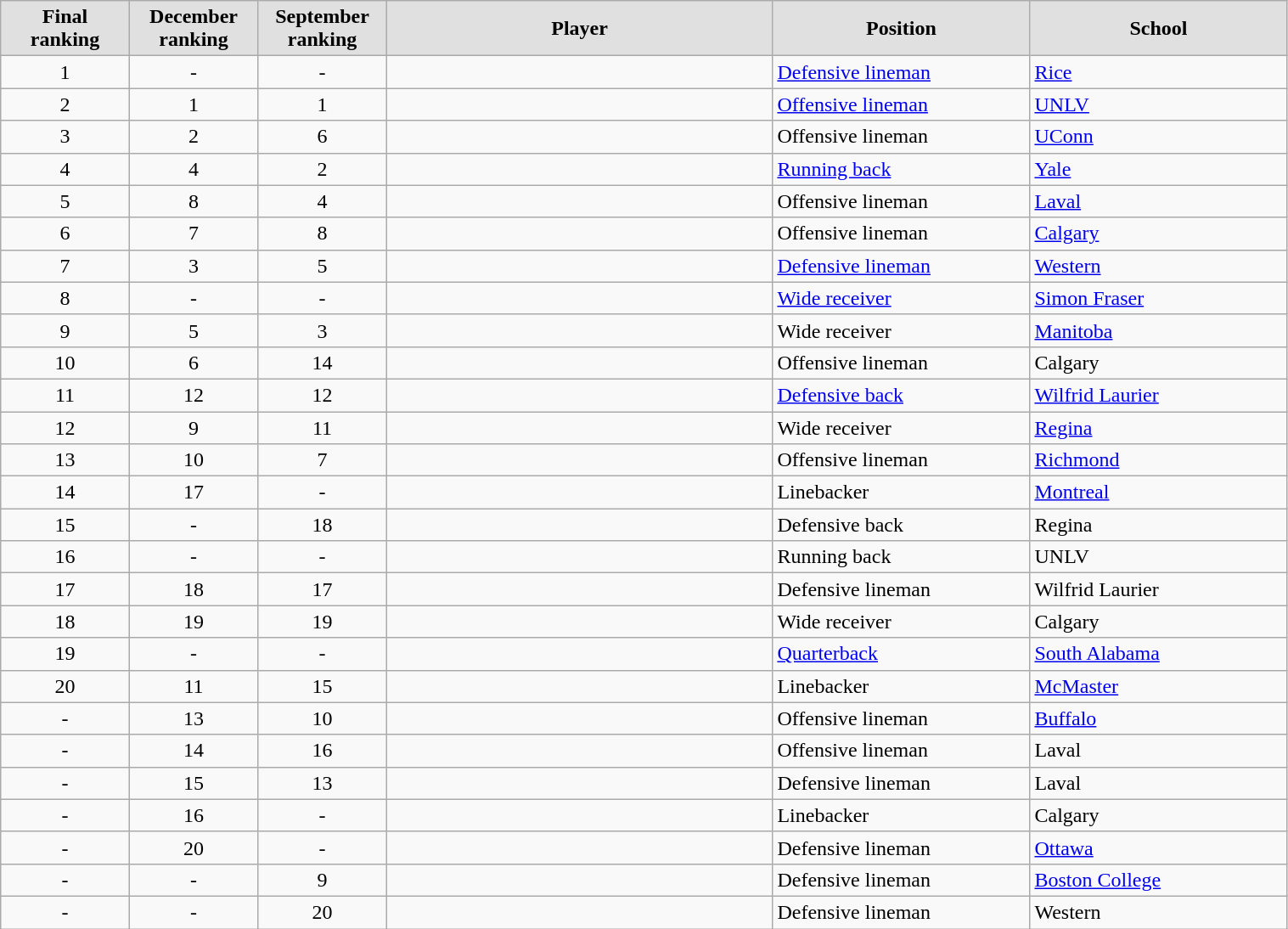<table class="wikitable sortable" width="80%">
<tr>
<th style="background:#e0e0e0; width:10%;">Final<br>ranking</th>
<th style="background:#e0e0e0; width:10%;">December<br>ranking</th>
<th style="background:#e0e0e0; width:10%;">September<br>ranking</th>
<th style="background:#e0e0e0; width:30%;">Player</th>
<th style="background:#e0e0e0; width:20%;">Position</th>
<th style="background:#e0e0e0; width:20%;">School</th>
</tr>
<tr>
<td style="text-align:center;">1</td>
<td style="text-align:center;">-</td>
<td style="text-align:center;">-</td>
<td></td>
<td><a href='#'>Defensive lineman</a></td>
<td><a href='#'>Rice</a></td>
</tr>
<tr>
<td style="text-align:center;">2</td>
<td style="text-align:center;">1</td>
<td style="text-align:center;">1</td>
<td></td>
<td><a href='#'>Offensive lineman</a></td>
<td><a href='#'>UNLV</a></td>
</tr>
<tr>
<td style="text-align:center;">3</td>
<td style="text-align:center;">2</td>
<td style="text-align:center;">6</td>
<td></td>
<td>Offensive lineman</td>
<td><a href='#'>UConn</a></td>
</tr>
<tr>
<td style="text-align:center;">4</td>
<td style="text-align:center;">4</td>
<td style="text-align:center;">2</td>
<td></td>
<td><a href='#'>Running back</a></td>
<td><a href='#'>Yale</a></td>
</tr>
<tr>
<td style="text-align:center;">5</td>
<td style="text-align:center;">8</td>
<td style="text-align:center;">4</td>
<td></td>
<td>Offensive lineman</td>
<td><a href='#'>Laval</a></td>
</tr>
<tr>
<td style="text-align:center;">6</td>
<td style="text-align:center;">7</td>
<td style="text-align:center;">8</td>
<td></td>
<td>Offensive lineman</td>
<td><a href='#'>Calgary</a></td>
</tr>
<tr>
<td style="text-align:center;">7</td>
<td style="text-align:center;">3</td>
<td style="text-align:center;">5</td>
<td></td>
<td><a href='#'>Defensive lineman</a></td>
<td><a href='#'>Western</a></td>
</tr>
<tr>
<td style="text-align:center;">8</td>
<td style="text-align:center;">-</td>
<td style="text-align:center;">-</td>
<td></td>
<td><a href='#'>Wide receiver</a></td>
<td><a href='#'>Simon Fraser</a></td>
</tr>
<tr>
<td style="text-align:center;">9</td>
<td style="text-align:center;">5</td>
<td style="text-align:center;">3</td>
<td></td>
<td>Wide receiver</td>
<td><a href='#'>Manitoba</a></td>
</tr>
<tr>
<td style="text-align:center;">10</td>
<td style="text-align:center;">6</td>
<td style="text-align:center;">14</td>
<td></td>
<td>Offensive lineman</td>
<td>Calgary</td>
</tr>
<tr>
<td style="text-align:center;">11</td>
<td style="text-align:center;">12</td>
<td style="text-align:center;">12</td>
<td></td>
<td><a href='#'>Defensive back</a></td>
<td><a href='#'>Wilfrid Laurier</a></td>
</tr>
<tr>
<td style="text-align:center;">12</td>
<td style="text-align:center;">9</td>
<td style="text-align:center;">11</td>
<td></td>
<td>Wide receiver</td>
<td><a href='#'>Regina</a></td>
</tr>
<tr>
<td style="text-align:center;">13</td>
<td style="text-align:center;">10</td>
<td style="text-align:center;">7</td>
<td></td>
<td>Offensive lineman</td>
<td><a href='#'>Richmond</a></td>
</tr>
<tr>
<td style="text-align:center;">14</td>
<td style="text-align:center;">17</td>
<td style="text-align:center;">-</td>
<td></td>
<td>Linebacker</td>
<td><a href='#'>Montreal</a></td>
</tr>
<tr>
<td style="text-align:center;">15</td>
<td style="text-align:center;">-</td>
<td style="text-align:center;">18</td>
<td></td>
<td>Defensive back</td>
<td>Regina</td>
</tr>
<tr>
<td style="text-align:center;">16</td>
<td style="text-align:center;">-</td>
<td style="text-align:center;">-</td>
<td></td>
<td>Running back</td>
<td>UNLV</td>
</tr>
<tr>
<td style="text-align:center;">17</td>
<td style="text-align:center;">18</td>
<td style="text-align:center;">17</td>
<td></td>
<td>Defensive lineman</td>
<td>Wilfrid Laurier</td>
</tr>
<tr>
<td style="text-align:center;">18</td>
<td style="text-align:center;">19</td>
<td style="text-align:center;">19</td>
<td></td>
<td>Wide receiver</td>
<td>Calgary</td>
</tr>
<tr>
<td style="text-align:center;">19</td>
<td style="text-align:center;">-</td>
<td style="text-align:center;">-</td>
<td></td>
<td><a href='#'>Quarterback</a></td>
<td><a href='#'>South Alabama</a></td>
</tr>
<tr>
<td style="text-align:center;">20</td>
<td style="text-align:center;">11</td>
<td style="text-align:center;">15</td>
<td></td>
<td>Linebacker</td>
<td><a href='#'>McMaster</a></td>
</tr>
<tr>
<td style="text-align:center;">-</td>
<td style="text-align:center;">13</td>
<td style="text-align:center;">10</td>
<td></td>
<td>Offensive lineman</td>
<td><a href='#'>Buffalo</a></td>
</tr>
<tr>
<td style="text-align:center;">-</td>
<td style="text-align:center;">14</td>
<td style="text-align:center;">16</td>
<td></td>
<td>Offensive lineman</td>
<td>Laval</td>
</tr>
<tr>
<td style="text-align:center;">-</td>
<td style="text-align:center;">15</td>
<td style="text-align:center;">13</td>
<td></td>
<td>Defensive lineman</td>
<td>Laval</td>
</tr>
<tr>
<td style="text-align:center;">-</td>
<td style="text-align:center;">16</td>
<td style="text-align:center;">-</td>
<td></td>
<td>Linebacker</td>
<td>Calgary</td>
</tr>
<tr>
<td style="text-align:center;">-</td>
<td style="text-align:center;">20</td>
<td style="text-align:center;">-</td>
<td></td>
<td>Defensive lineman</td>
<td><a href='#'>Ottawa</a></td>
</tr>
<tr>
<td style="text-align:center;">-</td>
<td style="text-align:center;">-</td>
<td style="text-align:center;">9</td>
<td></td>
<td>Defensive lineman</td>
<td><a href='#'>Boston College</a></td>
</tr>
<tr>
<td style="text-align:center;">-</td>
<td style="text-align:center;">-</td>
<td style="text-align:center;">20</td>
<td></td>
<td>Defensive lineman</td>
<td>Western</td>
</tr>
</table>
